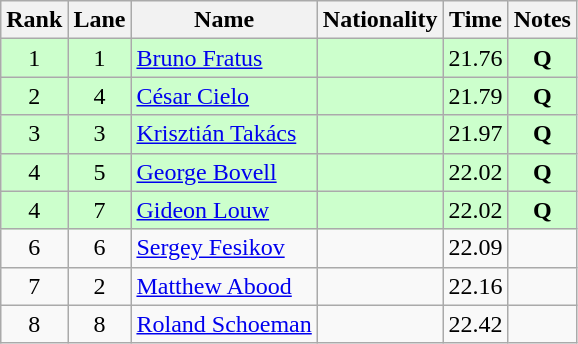<table class="wikitable sortable" style="text-align:center">
<tr>
<th>Rank</th>
<th>Lane</th>
<th>Name</th>
<th>Nationality</th>
<th>Time</th>
<th>Notes</th>
</tr>
<tr bgcolor=ccffcc>
<td>1</td>
<td>1</td>
<td align=left><a href='#'>Bruno Fratus</a></td>
<td align=left></td>
<td>21.76</td>
<td><strong>Q</strong></td>
</tr>
<tr bgcolor=ccffcc>
<td>2</td>
<td>4</td>
<td align=left><a href='#'>César Cielo</a></td>
<td align=left></td>
<td>21.79</td>
<td><strong>Q</strong></td>
</tr>
<tr bgcolor=ccffcc>
<td>3</td>
<td>3</td>
<td align=left><a href='#'>Krisztián Takács</a></td>
<td align=left></td>
<td>21.97</td>
<td><strong>Q</strong></td>
</tr>
<tr bgcolor=ccffcc>
<td>4</td>
<td>5</td>
<td align=left><a href='#'>George Bovell</a></td>
<td align=left></td>
<td>22.02</td>
<td><strong>Q</strong></td>
</tr>
<tr bgcolor=ccffcc>
<td>4</td>
<td>7</td>
<td align=left><a href='#'>Gideon Louw</a></td>
<td align=left></td>
<td>22.02</td>
<td><strong>Q</strong></td>
</tr>
<tr>
<td>6</td>
<td>6</td>
<td align=left><a href='#'>Sergey Fesikov</a></td>
<td align=left></td>
<td>22.09</td>
<td></td>
</tr>
<tr>
<td>7</td>
<td>2</td>
<td align=left><a href='#'>Matthew Abood</a></td>
<td align=left></td>
<td>22.16</td>
<td></td>
</tr>
<tr>
<td>8</td>
<td>8</td>
<td align=left><a href='#'>Roland Schoeman</a></td>
<td align=left></td>
<td>22.42</td>
<td></td>
</tr>
</table>
